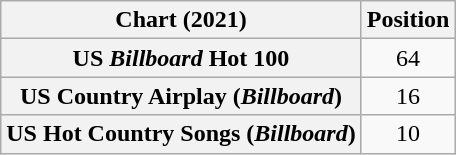<table class="wikitable sortable plainrowheaders" style="text-align:center">
<tr>
<th>Chart (2021)</th>
<th>Position</th>
</tr>
<tr>
<th scope="row">US <em>Billboard</em> Hot 100</th>
<td>64</td>
</tr>
<tr>
<th scope="row">US Country Airplay (<em>Billboard</em>)</th>
<td>16</td>
</tr>
<tr>
<th scope="row">US Hot Country Songs (<em>Billboard</em>)</th>
<td>10</td>
</tr>
</table>
